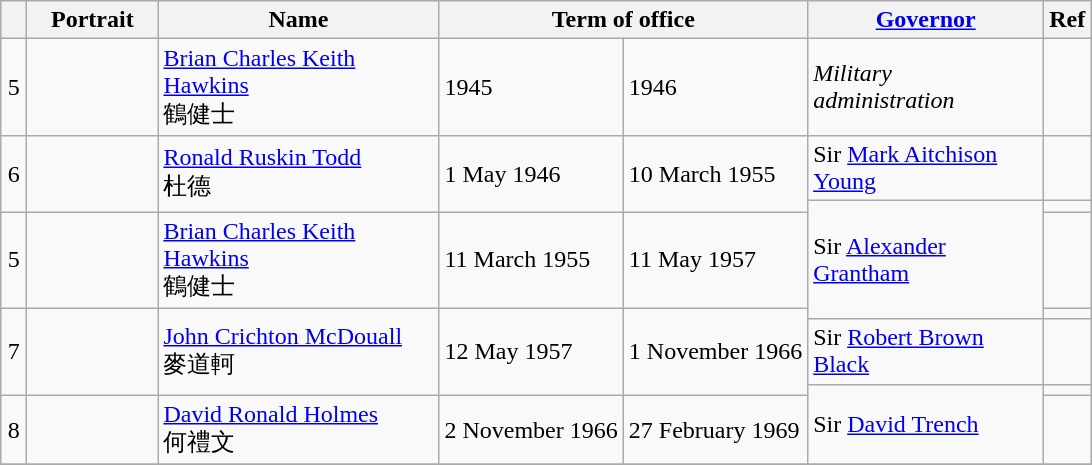<table class="wikitable"  style="text-align:left">
<tr>
<th width=10px></th>
<th width=80px>Portrait</th>
<th width=180px>Name</th>
<th width=180px colspan=2>Term of office</th>
<th width=150px><a href='#'>Governor</a></th>
<th>Ref</th>
</tr>
<tr>
<td align=center>5</td>
<td></td>
<td><a href='#'>Brian Charles Keith Hawkins</a><br>鶴健士</td>
<td>1945</td>
<td>1946</td>
<td><em>Military administration</em></td>
<td></td>
</tr>
<tr>
<td rowspan=2 align=center>6</td>
<td rowspan=2></td>
<td rowspan=2><a href='#'>Ronald Ruskin Todd</a><br>杜德</td>
<td rowspan=2>1 May 1946</td>
<td rowspan=2>10 March 1955</td>
<td>Sir <a href='#'>Mark Aitchison Young</a><br></td>
<td></td>
</tr>
<tr>
<td rowspan=3>Sir <a href='#'>Alexander Grantham</a><br></td>
<td></td>
</tr>
<tr>
<td align=center>5</td>
<td></td>
<td><a href='#'>Brian Charles Keith Hawkins</a><br>鶴健士</td>
<td>11 March 1955</td>
<td>11 May 1957</td>
<td></td>
</tr>
<tr>
<td rowspan=3 align=center>7</td>
<td rowspan=3></td>
<td rowspan=3><a href='#'>John Crichton McDouall</a><br>麥道軻</td>
<td rowspan=3>12 May 1957</td>
<td rowspan=3>1 November 1966</td>
<td></td>
</tr>
<tr>
<td>Sir <a href='#'>Robert Brown Black</a><br></td>
<td></td>
</tr>
<tr>
<td rowspan=2>Sir <a href='#'>David Trench</a><br></td>
<td></td>
</tr>
<tr>
<td align=center>8</td>
<td></td>
<td><a href='#'>David Ronald Holmes</a><br>何禮文</td>
<td>2 November 1966</td>
<td>27 February 1969</td>
<td></td>
</tr>
<tr>
</tr>
</table>
